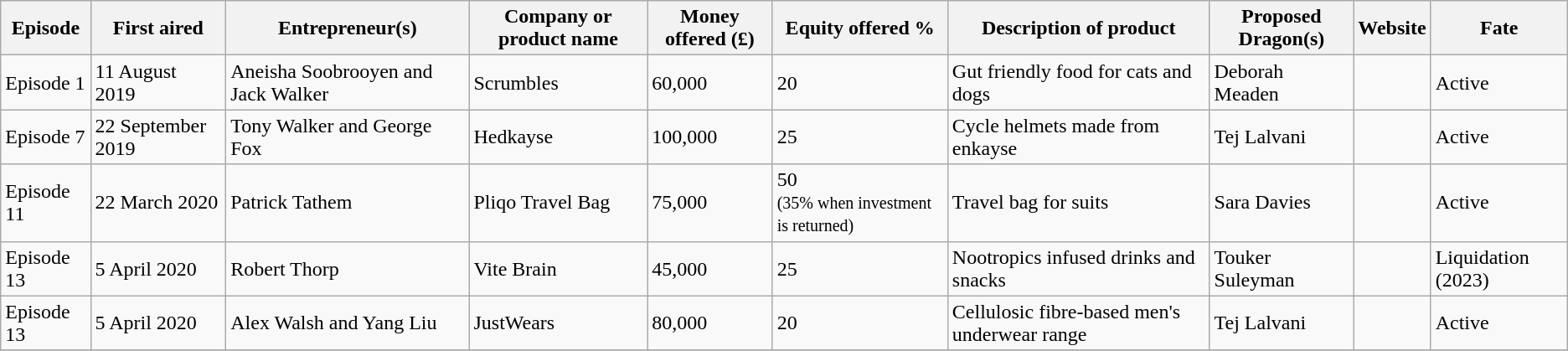<table class="wikitable sortable">
<tr>
<th>Episode</th>
<th>First aired</th>
<th>Entrepreneur(s)</th>
<th>Company or product name</th>
<th>Money offered (£)</th>
<th>Equity offered %</th>
<th>Description of product</th>
<th>Proposed Dragon(s)</th>
<th>Website</th>
<th>Fate</th>
</tr>
<tr>
<td>Episode 1</td>
<td>11 August 2019</td>
<td>Aneisha Soobrooyen and Jack Walker</td>
<td>Scrumbles</td>
<td>60,000</td>
<td>20</td>
<td>Gut friendly food for cats and dogs</td>
<td>Deborah Meaden </td>
<td></td>
<td>Active </td>
</tr>
<tr>
<td>Episode 7</td>
<td>22 September 2019</td>
<td>Tony Walker and George Fox</td>
<td>Hedkayse</td>
<td>100,000</td>
<td>25</td>
<td>Cycle helmets made from enkayse</td>
<td>Tej Lalvani </td>
<td> </td>
<td>Active </td>
</tr>
<tr>
<td>Episode 11</td>
<td>22 March 2020</td>
<td>Patrick Tathem</td>
<td>Pliqo Travel Bag</td>
<td>75,000</td>
<td>50 <br><small>(35% when investment is returned)</small></td>
<td>Travel bag for suits</td>
<td>Sara Davies </td>
<td></td>
<td>Active </td>
</tr>
<tr>
<td>Episode 13</td>
<td>5 April 2020</td>
<td>Robert Thorp</td>
<td>Vite Brain</td>
<td>45,000</td>
<td>25</td>
<td>Nootropics infused drinks and snacks</td>
<td>Touker Suleyman </td>
<td></td>
<td>Liquidation (2023) </td>
</tr>
<tr>
<td>Episode 13</td>
<td>5 April 2020</td>
<td>Alex Walsh and Yang Liu</td>
<td>JustWears</td>
<td>80,000</td>
<td>20</td>
<td>Cellulosic fibre-based men's underwear range</td>
<td>Tej Lalvani </td>
<td></td>
<td>Active </td>
</tr>
<tr>
</tr>
</table>
